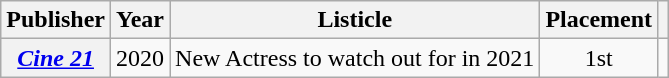<table class="wikitable plainrowheaders" style="text-align:center">
<tr>
<th scope="col">Publisher</th>
<th scope="col">Year</th>
<th scope="col">Listicle</th>
<th scope="col">Placement</th>
<th scope="col" class="unsortable"></th>
</tr>
<tr>
<th scope="row"><em><a href='#'>Cine 21</a></em></th>
<td>2020</td>
<td style="text-align:left">New Actress to watch out for in 2021</td>
<td>1st</td>
<td></td>
</tr>
</table>
